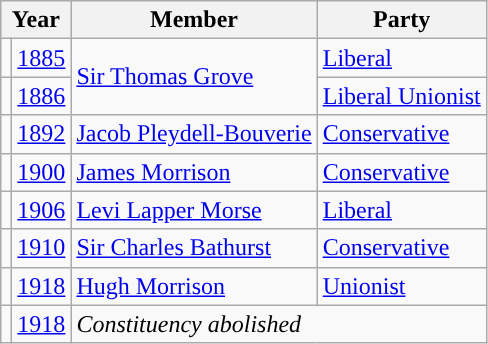<table class="wikitable">
<tr>
<th colspan="2">Year</th>
<th>Member</th>
<th>Party</th>
</tr>
<tr>
<td style="color:inherit;background-color: "></td>
<td><a href='#'>1885</a></td>
<td rowspan="2"><a href='#'>Sir Thomas Grove</a></td>
<td><a href='#'>Liberal</a></td>
</tr>
<tr>
<td style="color:inherit;background-color: "></td>
<td><a href='#'>1886</a></td>
<td><a href='#'>Liberal Unionist</a></td>
</tr>
<tr>
<td style="color:inherit;background-color: "></td>
<td><a href='#'>1892</a></td>
<td><a href='#'>Jacob Pleydell-Bouverie</a></td>
<td><a href='#'>Conservative</a></td>
</tr>
<tr>
<td style="color:inherit;background-color: "></td>
<td><a href='#'>1900</a></td>
<td><a href='#'>James Morrison</a></td>
<td><a href='#'>Conservative</a></td>
</tr>
<tr>
<td style="color:inherit;background-color: "></td>
<td><a href='#'>1906</a></td>
<td><a href='#'>Levi Lapper Morse</a></td>
<td><a href='#'>Liberal</a></td>
</tr>
<tr>
<td style="color:inherit;background-color: "></td>
<td><a href='#'>1910</a></td>
<td><a href='#'>Sir Charles Bathurst</a></td>
<td><a href='#'>Conservative</a></td>
</tr>
<tr>
<td style="color:inherit;background-color: "></td>
<td><a href='#'>1918</a></td>
<td><a href='#'>Hugh Morrison</a></td>
<td><a href='#'>Unionist</a></td>
</tr>
<tr>
<td></td>
<td><a href='#'>1918</a></td>
<td colspan="2"><em>Constituency abolished</em></td>
</tr>
</table>
